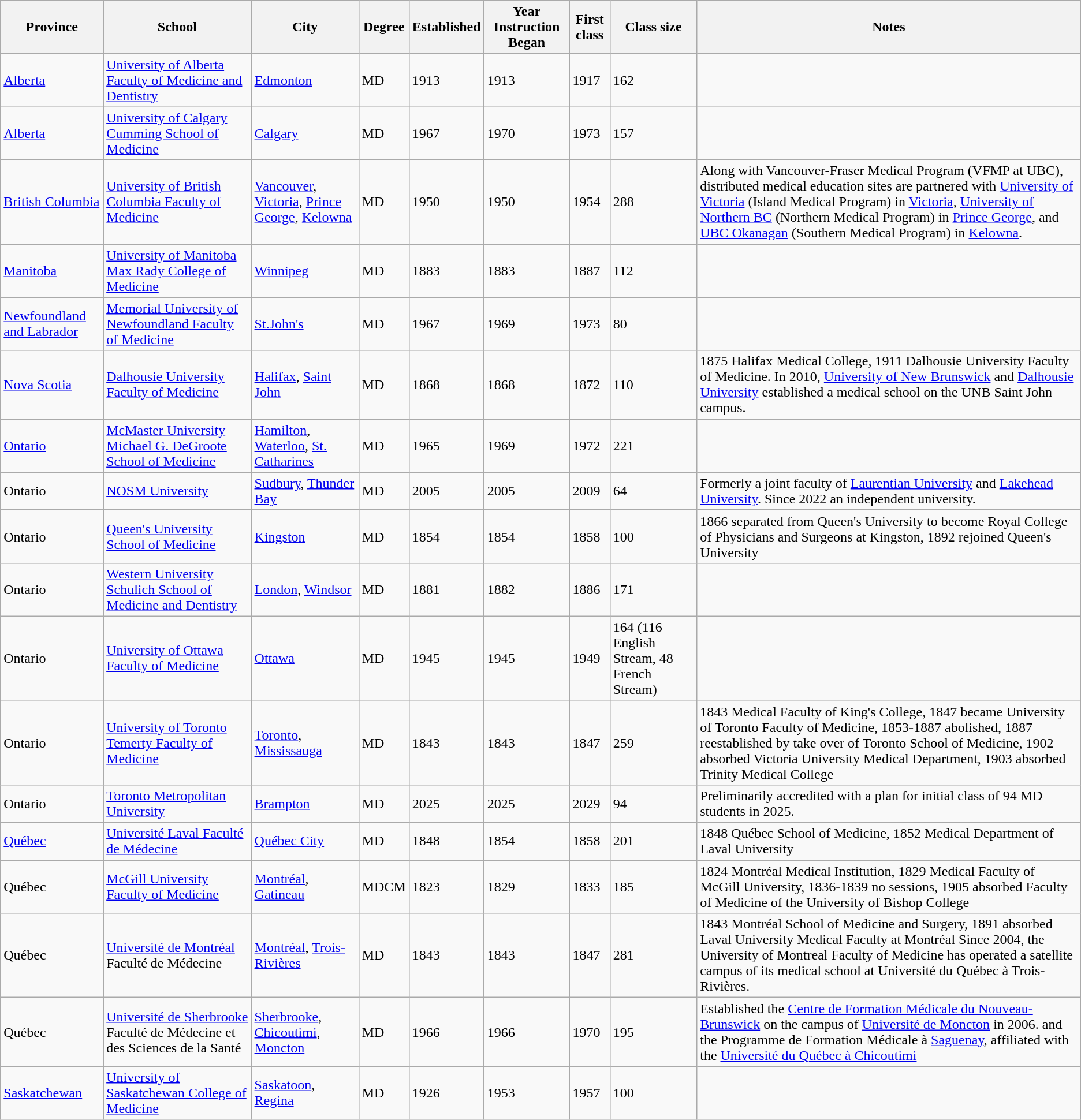<table class="wikitable sortable">
<tr>
<th>Province</th>
<th>School</th>
<th>City</th>
<th>Degree</th>
<th>Established</th>
<th>Year Instruction Began</th>
<th>First class</th>
<th>Class size</th>
<th>Notes</th>
</tr>
<tr>
<td><a href='#'>Alberta</a></td>
<td><a href='#'>University of Alberta Faculty of Medicine and Dentistry</a></td>
<td><a href='#'>Edmonton</a></td>
<td>MD</td>
<td>1913</td>
<td>1913</td>
<td>1917</td>
<td>162</td>
<td></td>
</tr>
<tr>
<td><a href='#'>Alberta</a></td>
<td><a href='#'>University of Calgary Cumming School of Medicine</a></td>
<td><a href='#'>Calgary</a></td>
<td>MD</td>
<td>1967</td>
<td>1970</td>
<td>1973</td>
<td>157</td>
<td></td>
</tr>
<tr>
<td><a href='#'>British Columbia</a></td>
<td><a href='#'>University of British Columbia Faculty of Medicine</a></td>
<td><a href='#'>Vancouver</a>, <a href='#'>Victoria</a>, <a href='#'>Prince George</a>, <a href='#'>Kelowna</a></td>
<td>MD</td>
<td>1950</td>
<td>1950</td>
<td>1954</td>
<td>288</td>
<td>Along with Vancouver-Fraser Medical Program (VFMP at UBC), distributed medical education sites are partnered with <a href='#'>University of Victoria</a> (Island Medical Program) in <a href='#'>Victoria</a>, <a href='#'>University of Northern BC</a> (Northern Medical Program) in <a href='#'>Prince George</a>, and <a href='#'>UBC Okanagan</a> (Southern Medical Program) in <a href='#'>Kelowna</a>.</td>
</tr>
<tr>
<td><a href='#'>Manitoba</a></td>
<td><a href='#'>University of Manitoba Max Rady College of Medicine</a></td>
<td><a href='#'>Winnipeg</a></td>
<td>MD</td>
<td>1883</td>
<td>1883</td>
<td>1887</td>
<td>112</td>
<td></td>
</tr>
<tr>
<td><a href='#'>Newfoundland and Labrador</a></td>
<td><a href='#'>Memorial University of Newfoundland Faculty of Medicine</a></td>
<td><a href='#'>St.John's</a></td>
<td>MD</td>
<td>1967</td>
<td>1969</td>
<td>1973</td>
<td>80</td>
<td></td>
</tr>
<tr>
<td><a href='#'>Nova Scotia</a></td>
<td><a href='#'>Dalhousie University Faculty of Medicine</a></td>
<td><a href='#'>Halifax</a>, <a href='#'>Saint John</a></td>
<td>MD</td>
<td>1868</td>
<td>1868</td>
<td>1872</td>
<td>110</td>
<td>1875 Halifax Medical College, 1911 Dalhousie University Faculty of Medicine. In 2010, <a href='#'>University of New Brunswick</a> and <a href='#'>Dalhousie University</a> established a medical school on the UNB Saint John campus.</td>
</tr>
<tr>
<td><a href='#'>Ontario</a></td>
<td><a href='#'>McMaster University Michael G. DeGroote School of Medicine</a></td>
<td><a href='#'>Hamilton</a>, <a href='#'>Waterloo</a>, <a href='#'>St. Catharines</a></td>
<td>MD</td>
<td>1965</td>
<td>1969</td>
<td>1972</td>
<td>221</td>
<td></td>
</tr>
<tr>
<td>Ontario</td>
<td><a href='#'>NOSM University</a></td>
<td><a href='#'>Sudbury</a>, <a href='#'>Thunder Bay</a></td>
<td>MD</td>
<td>2005</td>
<td>2005</td>
<td>2009</td>
<td>64</td>
<td>Formerly a joint faculty of <a href='#'>Laurentian University</a> and <a href='#'>Lakehead University</a>. Since 2022 an independent university.</td>
</tr>
<tr>
<td>Ontario</td>
<td><a href='#'>Queen's University School of Medicine</a></td>
<td><a href='#'>Kingston</a></td>
<td>MD</td>
<td>1854</td>
<td>1854</td>
<td>1858</td>
<td>100</td>
<td>1866 separated from Queen's University to become Royal College of Physicians and Surgeons at Kingston, 1892 rejoined Queen's University</td>
</tr>
<tr>
<td>Ontario</td>
<td><a href='#'>Western University Schulich School of Medicine and Dentistry</a></td>
<td><a href='#'>London</a>, <a href='#'>Windsor</a></td>
<td>MD</td>
<td>1881</td>
<td>1882</td>
<td>1886</td>
<td>171</td>
<td></td>
</tr>
<tr>
<td>Ontario</td>
<td><a href='#'>University of Ottawa Faculty of Medicine</a></td>
<td><a href='#'>Ottawa</a></td>
<td>MD</td>
<td>1945</td>
<td>1945</td>
<td>1949</td>
<td>164 (116 English Stream, 48 French Stream)</td>
<td></td>
</tr>
<tr>
<td>Ontario</td>
<td><a href='#'>University of Toronto Temerty Faculty of Medicine</a></td>
<td><a href='#'>Toronto</a>, <a href='#'>Mississauga</a></td>
<td>MD</td>
<td>1843</td>
<td>1843</td>
<td>1847</td>
<td>259</td>
<td>1843 Medical Faculty of King's College, 1847 became University of Toronto Faculty of Medicine, 1853-1887 abolished, 1887 reestablished by take over of Toronto School of Medicine, 1902 absorbed Victoria University Medical Department, 1903 absorbed Trinity Medical College</td>
</tr>
<tr>
<td>Ontario</td>
<td><a href='#'>Toronto Metropolitan University</a></td>
<td><a href='#'>Brampton</a></td>
<td>MD</td>
<td>2025</td>
<td>2025</td>
<td>2029</td>
<td>94</td>
<td>Preliminarily accredited with a plan for initial class of 94 MD students in 2025.</td>
</tr>
<tr>
<td><a href='#'>Québec</a></td>
<td><a href='#'>Université Laval Faculté de Médecine</a></td>
<td><a href='#'>Québec City</a></td>
<td>MD</td>
<td>1848</td>
<td>1854</td>
<td>1858</td>
<td>201</td>
<td>1848 Québec School of Medicine, 1852 Medical Department of Laval University</td>
</tr>
<tr>
<td>Québec</td>
<td><a href='#'>McGill University Faculty of Medicine</a></td>
<td><a href='#'>Montréal</a>, <a href='#'>Gatineau</a></td>
<td>MDCM</td>
<td>1823</td>
<td>1829</td>
<td>1833</td>
<td>185</td>
<td>1824 Montréal Medical Institution, 1829 Medical Faculty of McGill University, 1836-1839 no sessions, 1905 absorbed Faculty of Medicine of the University of Bishop College</td>
</tr>
<tr>
<td>Québec</td>
<td><a href='#'>Université de Montréal</a> Faculté de Médecine</td>
<td><a href='#'>Montréal</a>, <a href='#'>Trois-Rivières</a></td>
<td>MD</td>
<td>1843</td>
<td>1843</td>
<td>1847</td>
<td>281</td>
<td>1843 Montréal School of Medicine and Surgery, 1891 absorbed Laval University Medical Faculty at Montréal Since 2004, the University of Montreal Faculty of Medicine has operated a satellite campus of its medical school at Université du Québec à Trois-Rivières.</td>
</tr>
<tr>
<td>Québec</td>
<td><a href='#'>Université de Sherbrooke</a> Faculté de Médecine et des Sciences de la Santé</td>
<td><a href='#'>Sherbrooke</a>, <a href='#'>Chicoutimi</a>, <a href='#'>Moncton</a></td>
<td>MD</td>
<td>1966</td>
<td>1966</td>
<td>1970</td>
<td>195</td>
<td>Established the <a href='#'>Centre de Formation Médicale du Nouveau-Brunswick</a> on the campus of <a href='#'>Université de Moncton</a> in 2006. and the Programme de Formation Médicale à <a href='#'>Saguenay</a>, affiliated with the <a href='#'>Université du Québec à Chicoutimi</a></td>
</tr>
<tr>
<td><a href='#'>Saskatchewan</a></td>
<td><a href='#'>University of Saskatchewan College of Medicine</a></td>
<td><a href='#'>Saskatoon</a>, <a href='#'>Regina</a></td>
<td>MD</td>
<td>1926</td>
<td>1953</td>
<td>1957</td>
<td>100</td>
<td></td>
</tr>
</table>
